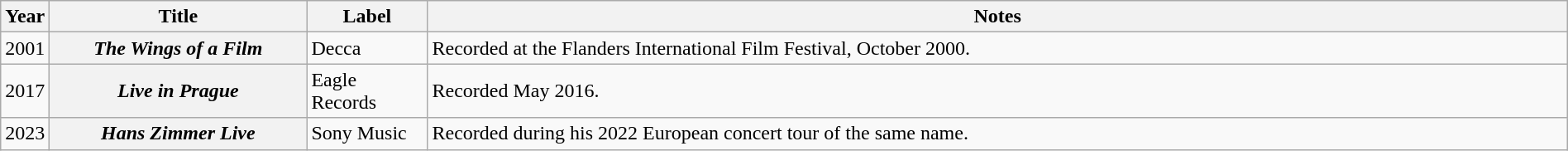<table class="wikitable sortable" width=100%>
<tr>
<th width="30">Year</th>
<th width="200">Title</th>
<th width="90">Label</th>
<th>Notes</th>
</tr>
<tr>
<td>2001</td>
<th><em>The Wings of a Film</em></th>
<td>Decca</td>
<td>Recorded at the Flanders International Film Festival, October 2000.</td>
</tr>
<tr>
<td>2017</td>
<th><em>Live in Prague</em></th>
<td>Eagle Records</td>
<td>Recorded May 2016.</td>
</tr>
<tr>
<td>2023</td>
<th><em>Hans Zimmer Live</em></th>
<td>Sony Music</td>
<td>Recorded during his 2022 European concert tour of the same name.</td>
</tr>
</table>
